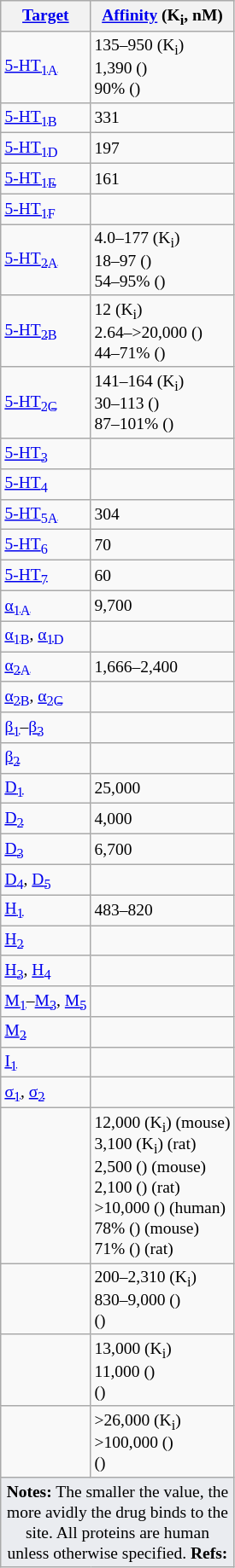<table class="wikitable floatleft" style="font-size:small;">
<tr>
<th><a href='#'>Target</a></th>
<th><a href='#'>Affinity</a> (K<sub>i</sub>, nM)</th>
</tr>
<tr>
<td><a href='#'>5-HT<sub>1A</sub></a></td>
<td>135–950 (K<sub>i</sub>)<br>1,390 ()<br>90% ()</td>
</tr>
<tr>
<td><a href='#'>5-HT<sub>1B</sub></a></td>
<td>331</td>
</tr>
<tr>
<td><a href='#'>5-HT<sub>1D</sub></a></td>
<td>197</td>
</tr>
<tr>
<td><a href='#'>5-HT<sub>1E</sub></a></td>
<td>161</td>
</tr>
<tr>
<td><a href='#'>5-HT<sub>1F</sub></a></td>
<td></td>
</tr>
<tr>
<td><a href='#'>5-HT<sub>2A</sub></a></td>
<td>4.0–177 (K<sub>i</sub>)<br>18–97 ()<br>54–95% ()</td>
</tr>
<tr>
<td><a href='#'>5-HT<sub>2B</sub></a></td>
<td>12 (K<sub>i</sub>)<br>2.64–>20,000 ()<br>44–71% ()</td>
</tr>
<tr>
<td><a href='#'>5-HT<sub>2C</sub></a></td>
<td>141–164 (K<sub>i</sub>)<br>30–113 ()<br>87–101% ()</td>
</tr>
<tr>
<td><a href='#'>5-HT<sub>3</sub></a></td>
<td></td>
</tr>
<tr>
<td><a href='#'>5-HT<sub>4</sub></a></td>
<td></td>
</tr>
<tr>
<td><a href='#'>5-HT<sub>5A</sub></a></td>
<td>304</td>
</tr>
<tr>
<td><a href='#'>5-HT<sub>6</sub></a></td>
<td>70</td>
</tr>
<tr>
<td><a href='#'>5-HT<sub>7</sub></a></td>
<td>60</td>
</tr>
<tr>
<td><a href='#'>α<sub>1A</sub></a></td>
<td>9,700</td>
</tr>
<tr>
<td><a href='#'>α<sub>1B</sub></a>, <a href='#'>α<sub>1D</sub></a></td>
<td></td>
</tr>
<tr>
<td><a href='#'>α<sub>2A</sub></a></td>
<td>1,666–2,400</td>
</tr>
<tr>
<td><a href='#'>α<sub>2B</sub></a>, <a href='#'>α<sub>2C</sub></a></td>
<td></td>
</tr>
<tr>
<td><a href='#'>β<sub>1</sub></a>–<a href='#'>β<sub>3</sub></a></td>
<td></td>
</tr>
<tr>
<td><a href='#'>β<sub>2</sub></a></td>
<td></td>
</tr>
<tr>
<td><a href='#'>D<sub>1</sub></a></td>
<td>25,000</td>
</tr>
<tr>
<td><a href='#'>D<sub>2</sub></a></td>
<td>4,000</td>
</tr>
<tr>
<td><a href='#'>D<sub>3</sub></a></td>
<td>6,700</td>
</tr>
<tr>
<td><a href='#'>D<sub>4</sub></a>, <a href='#'>D<sub>5</sub></a></td>
<td></td>
</tr>
<tr>
<td><a href='#'>H<sub>1</sub></a></td>
<td>483–820</td>
</tr>
<tr>
<td><a href='#'>H<sub>2</sub></a></td>
<td></td>
</tr>
<tr>
<td><a href='#'>H<sub>3</sub></a>, <a href='#'>H<sub>4</sub></a></td>
<td></td>
</tr>
<tr>
<td><a href='#'>M<sub>1</sub></a>–<a href='#'>M<sub>3</sub></a>, <a href='#'>M<sub>5</sub></a></td>
<td></td>
</tr>
<tr>
<td><a href='#'>M<sub>2</sub></a></td>
<td></td>
</tr>
<tr>
<td><a href='#'>I<sub>1</sub></a></td>
<td></td>
</tr>
<tr>
<td><a href='#'>σ<sub>1</sub></a>, <a href='#'>σ<sub>2</sub></a></td>
<td></td>
</tr>
<tr>
<td></td>
<td>12,000 (K<sub>i</sub>) (mouse)<br>3,100 (K<sub>i</sub>) (rat)<br>2,500 () (mouse)<br>2,100 () (rat)<br>>10,000 () (human)<br>78% () (mouse)<br>71% () (rat)</td>
</tr>
<tr>
<td></td>
<td>200–2,310 (K<sub>i</sub>)<br>830–9,000 ()<br> ()</td>
</tr>
<tr>
<td></td>
<td>13,000 (K<sub>i</sub>)<br>11,000 ()<br> ()</td>
</tr>
<tr>
<td></td>
<td>>26,000 (K<sub>i</sub>)<br>>100,000 ()<br> ()</td>
</tr>
<tr class="sortbottom">
<td colspan="2" style="width: 1px; background-color:#eaecf0; text-align: center;"><strong>Notes:</strong> The smaller the value, the more avidly the drug binds to the site. All proteins are human unless otherwise specified. <strong>Refs:</strong> </td>
</tr>
</table>
